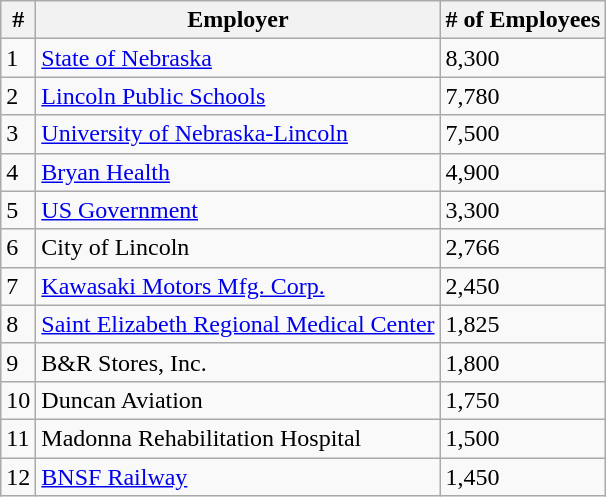<table class="wikitable sortable">
<tr>
<th>#</th>
<th>Employer</th>
<th># of Employees</th>
</tr>
<tr>
<td>1</td>
<td><a href='#'>State of Nebraska</a></td>
<td>8,300</td>
</tr>
<tr>
<td>2</td>
<td><a href='#'>Lincoln Public Schools</a></td>
<td>7,780</td>
</tr>
<tr>
<td>3</td>
<td><a href='#'>University of Nebraska-Lincoln</a></td>
<td>7,500</td>
</tr>
<tr>
<td>4</td>
<td><a href='#'>Bryan Health</a></td>
<td>4,900</td>
</tr>
<tr>
<td>5</td>
<td><a href='#'>US Government</a></td>
<td>3,300</td>
</tr>
<tr>
<td>6</td>
<td>City of Lincoln</td>
<td>2,766</td>
</tr>
<tr>
<td>7</td>
<td><a href='#'>Kawasaki Motors Mfg. Corp.</a></td>
<td>2,450</td>
</tr>
<tr>
<td>8</td>
<td><a href='#'>Saint Elizabeth Regional Medical Center</a></td>
<td>1,825</td>
</tr>
<tr>
<td>9</td>
<td>B&R Stores, Inc.</td>
<td>1,800</td>
</tr>
<tr>
<td>10</td>
<td>Duncan Aviation</td>
<td>1,750</td>
</tr>
<tr>
<td>11</td>
<td>Madonna Rehabilitation Hospital</td>
<td>1,500</td>
</tr>
<tr>
<td>12</td>
<td><a href='#'>BNSF Railway</a></td>
<td>1,450</td>
</tr>
</table>
